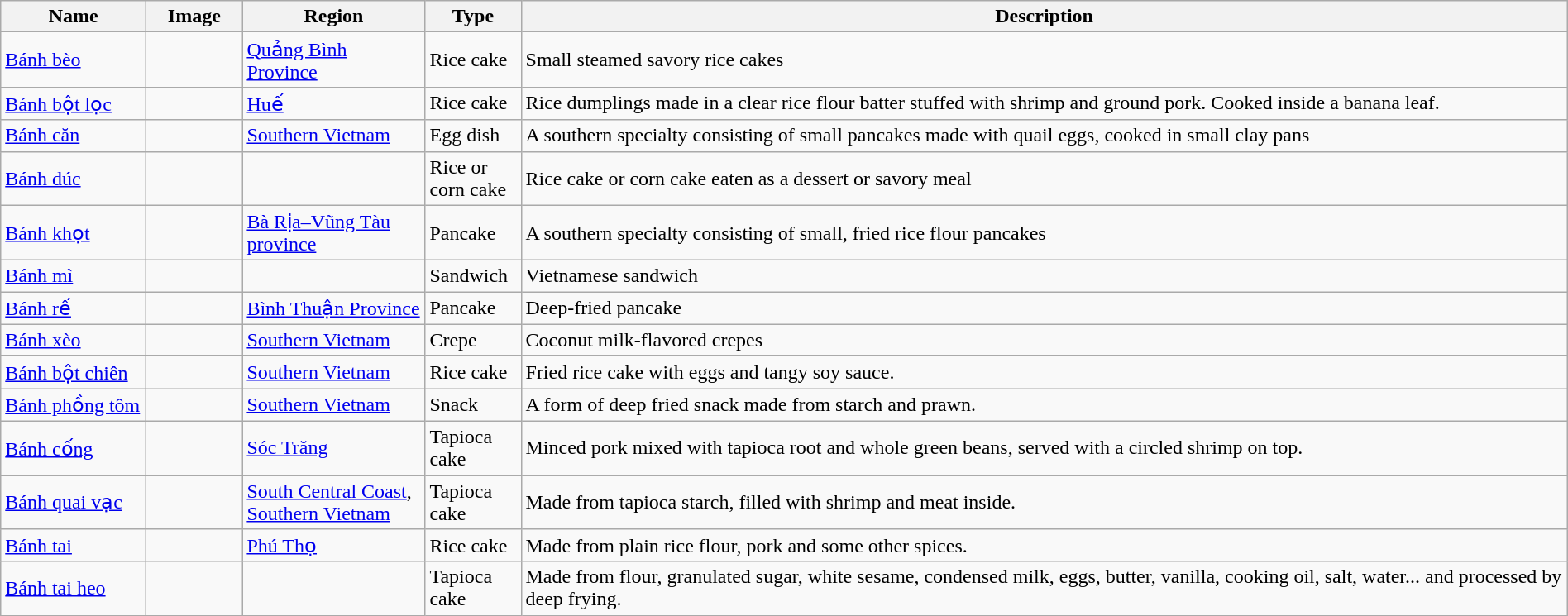<table class="wikitable sortable sticky-header" width="100%">
<tr>
<th style="width:110px;">Name</th>
<th style="width:70px;">Image</th>
<th style="width:140px;">Region</th>
<th style="width:70px;">Type</th>
<th>Description</th>
</tr>
<tr>
<td><a href='#'>Bánh bèo</a></td>
<td></td>
<td><a href='#'>Quảng Bình Province</a></td>
<td>Rice cake</td>
<td>Small steamed savory rice cakes</td>
</tr>
<tr>
<td><a href='#'>Bánh bột lọc</a></td>
<td></td>
<td><a href='#'>Huế</a></td>
<td>Rice cake</td>
<td>Rice dumplings made in a clear rice flour batter stuffed with shrimp and ground pork. Cooked inside a banana leaf.</td>
</tr>
<tr>
<td><a href='#'>Bánh căn</a></td>
<td></td>
<td><a href='#'>Southern Vietnam</a></td>
<td>Egg dish</td>
<td>A southern specialty consisting of small pancakes made with quail eggs, cooked in small clay pans</td>
</tr>
<tr>
<td><a href='#'>Bánh đúc</a></td>
<td></td>
<td></td>
<td>Rice or corn cake</td>
<td>Rice cake or corn cake eaten as a dessert or savory meal</td>
</tr>
<tr>
<td><a href='#'>Bánh khọt</a></td>
<td></td>
<td><a href='#'>Bà Rịa–Vũng Tàu province</a></td>
<td>Pancake</td>
<td>A southern specialty consisting of small, fried rice flour pancakes</td>
</tr>
<tr>
<td><a href='#'>Bánh mì</a></td>
<td></td>
<td></td>
<td>Sandwich</td>
<td>Vietnamese sandwich</td>
</tr>
<tr>
<td><a href='#'>Bánh rế</a></td>
<td></td>
<td><a href='#'>Bình Thuận Province</a></td>
<td>Pancake</td>
<td>Deep-fried pancake</td>
</tr>
<tr>
<td><a href='#'>Bánh xèo</a></td>
<td></td>
<td><a href='#'>Southern Vietnam</a></td>
<td>Crepe</td>
<td>Coconut milk-flavored crepes</td>
</tr>
<tr>
<td><a href='#'>Bánh bột chiên</a></td>
<td></td>
<td><a href='#'>Southern Vietnam</a></td>
<td>Rice cake</td>
<td>Fried rice cake with eggs and tangy soy sauce.</td>
</tr>
<tr>
<td><a href='#'>Bánh phồng tôm</a></td>
<td></td>
<td><a href='#'>Southern Vietnam</a></td>
<td>Snack</td>
<td>A form of deep fried snack made from starch and prawn.</td>
</tr>
<tr>
<td><a href='#'>Bánh cống</a></td>
<td></td>
<td><a href='#'>Sóc Trăng</a></td>
<td>Tapioca cake</td>
<td>Minced pork mixed with tapioca root and whole green beans, served with a circled shrimp on top.</td>
</tr>
<tr>
<td><a href='#'>Bánh quai vạc</a></td>
<td></td>
<td><a href='#'>South Central Coast</a>, <a href='#'>Southern Vietnam</a></td>
<td>Tapioca cake</td>
<td>Made from tapioca starch, filled with shrimp and meat inside.</td>
</tr>
<tr>
<td><a href='#'>Bánh tai</a></td>
<td></td>
<td><a href='#'>Phú Thọ</a></td>
<td>Rice cake</td>
<td>Made from plain rice flour, pork and some other spices.</td>
</tr>
<tr>
<td><a href='#'>Bánh tai heo</a></td>
<td></td>
<td></td>
<td>Tapioca cake</td>
<td>Made from flour, granulated sugar, white sesame, condensed milk, eggs, butter, vanilla, cooking oil, salt, water... and processed by deep frying.</td>
</tr>
</table>
